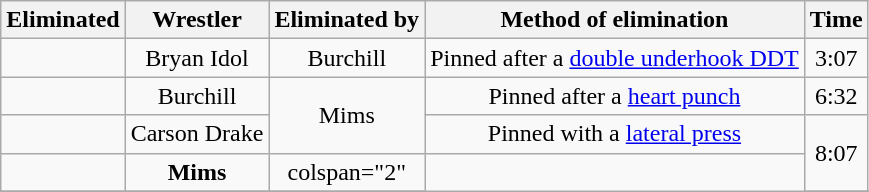<table class="wikitable sortable" style="text-align:center;">
<tr>
<th>Eliminated</th>
<th>Wrestler</th>
<th>Eliminated by</th>
<th>Method of elimination</th>
<th>Time</th>
</tr>
<tr>
<td></td>
<td>Bryan Idol</td>
<td>Burchill</td>
<td>Pinned after a <a href='#'>double underhook DDT</a></td>
<td>3:07</td>
</tr>
<tr>
<td></td>
<td>Burchill</td>
<td rowspan=2>Mims</td>
<td>Pinned after a <a href='#'>heart punch</a></td>
<td>6:32</td>
</tr>
<tr>
<td></td>
<td>Carson Drake</td>
<td>Pinned with a <a href='#'>lateral press</a></td>
<td rowspan=2>8:07</td>
</tr>
<tr>
<td><strong></strong></td>
<td><strong>Mims</strong></td>
<td>colspan="2" </td>
</tr>
<tr>
</tr>
</table>
